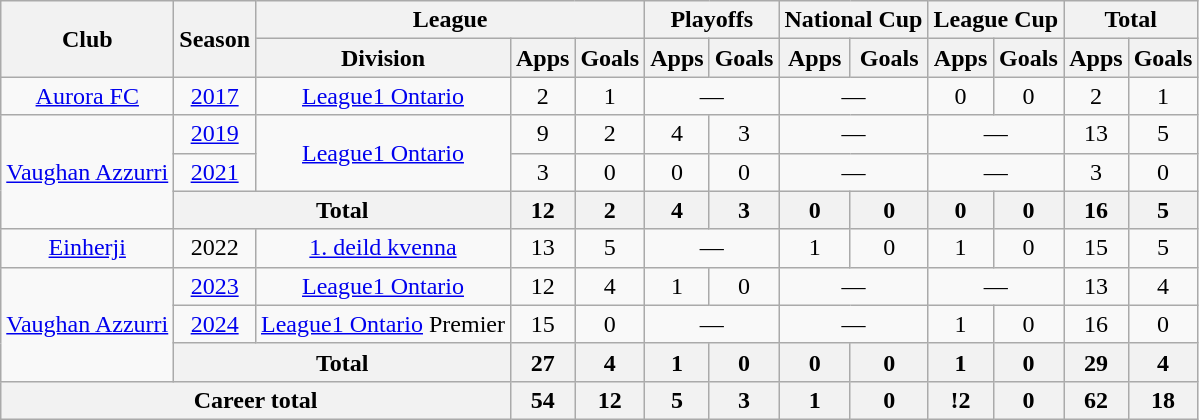<table class="wikitable" style="text-align: center">
<tr>
<th rowspan="2">Club</th>
<th rowspan="2">Season</th>
<th colspan="3">League</th>
<th colspan="2">Playoffs</th>
<th colspan="2">National Cup</th>
<th colspan="2">League Cup</th>
<th colspan="2">Total</th>
</tr>
<tr>
<th>Division</th>
<th>Apps</th>
<th>Goals</th>
<th>Apps</th>
<th>Goals</th>
<th>Apps</th>
<th>Goals</th>
<th>Apps</th>
<th>Goals</th>
<th>Apps</th>
<th>Goals</th>
</tr>
<tr>
<td><a href='#'>Aurora FC</a></td>
<td><a href='#'>2017</a></td>
<td><a href='#'>League1 Ontario</a></td>
<td>2</td>
<td>1</td>
<td colspan="2">—</td>
<td colspan="2">—</td>
<td>0</td>
<td>0</td>
<td>2</td>
<td>1</td>
</tr>
<tr>
<td rowspan=3><a href='#'>Vaughan Azzurri</a></td>
<td><a href='#'>2019</a></td>
<td rowspan=2><a href='#'>League1 Ontario</a></td>
<td>9</td>
<td>2</td>
<td>4</td>
<td>3</td>
<td colspan="2">—</td>
<td colspan="2">—</td>
<td>13</td>
<td>5</td>
</tr>
<tr>
<td><a href='#'>2021</a></td>
<td>3</td>
<td>0</td>
<td>0</td>
<td>0</td>
<td colspan="2">—</td>
<td colspan="2">—</td>
<td>3</td>
<td>0</td>
</tr>
<tr>
<th colspan="2">Total</th>
<th>12</th>
<th>2</th>
<th>4</th>
<th>3</th>
<th>0</th>
<th>0</th>
<th>0</th>
<th>0</th>
<th>16</th>
<th>5</th>
</tr>
<tr>
<td><a href='#'>Einherji</a></td>
<td>2022</td>
<td><a href='#'>1. deild kvenna</a></td>
<td>13</td>
<td>5</td>
<td colspan="2">—</td>
<td>1</td>
<td>0</td>
<td>1</td>
<td>0</td>
<td>15</td>
<td>5</td>
</tr>
<tr>
<td rowspan=3><a href='#'>Vaughan Azzurri</a></td>
<td><a href='#'>2023</a></td>
<td><a href='#'>League1 Ontario</a></td>
<td>12</td>
<td>4</td>
<td>1</td>
<td>0</td>
<td colspan="2">—</td>
<td colspan="2">—</td>
<td>13</td>
<td>4</td>
</tr>
<tr>
<td><a href='#'>2024</a></td>
<td><a href='#'>League1 Ontario</a> Premier</td>
<td>15</td>
<td>0</td>
<td colspan="2">—</td>
<td colspan="2">—</td>
<td>1</td>
<td>0</td>
<td>16</td>
<td>0</td>
</tr>
<tr>
<th colspan="2">Total</th>
<th>27</th>
<th>4</th>
<th>1</th>
<th>0</th>
<th>0</th>
<th>0</th>
<th>1</th>
<th>0</th>
<th>29</th>
<th>4</th>
</tr>
<tr>
<th colspan="3">Career total</th>
<th>54</th>
<th>12</th>
<th>5</th>
<th>3</th>
<th>1</th>
<th>0</th>
<th>!2</th>
<th>0</th>
<th>62</th>
<th>18</th>
</tr>
</table>
